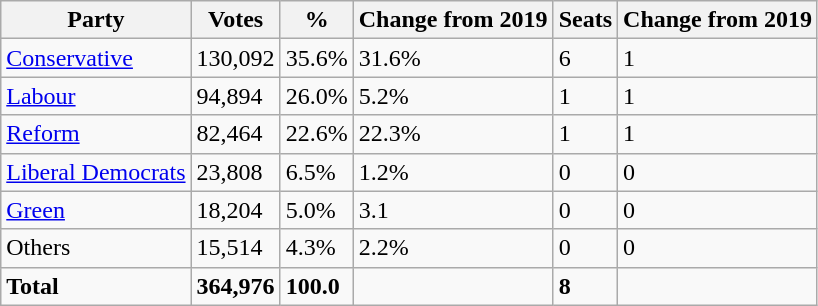<table class="wikitable">
<tr>
<th>Party</th>
<th>Votes</th>
<th>%</th>
<th>Change from 2019</th>
<th>Seats</th>
<th>Change from 2019</th>
</tr>
<tr>
<td><a href='#'>Conservative</a></td>
<td>130,092</td>
<td>35.6%</td>
<td>31.6%</td>
<td>6</td>
<td>1</td>
</tr>
<tr>
<td><a href='#'>Labour</a></td>
<td>94,894</td>
<td>26.0%</td>
<td>5.2%</td>
<td>1</td>
<td>1</td>
</tr>
<tr>
<td><a href='#'>Reform</a></td>
<td>82,464</td>
<td>22.6%</td>
<td>22.3%</td>
<td>1</td>
<td>1</td>
</tr>
<tr>
<td><a href='#'>Liberal Democrats</a></td>
<td>23,808</td>
<td>6.5%</td>
<td>1.2%</td>
<td>0</td>
<td>0</td>
</tr>
<tr>
<td><a href='#'>Green</a></td>
<td>18,204</td>
<td>5.0%</td>
<td>3.1</td>
<td>0</td>
<td>0</td>
</tr>
<tr>
<td>Others</td>
<td>15,514</td>
<td>4.3%</td>
<td>2.2%</td>
<td>0</td>
<td>0</td>
</tr>
<tr>
<td><strong>Total</strong></td>
<td><strong>364,976</strong></td>
<td><strong>100.0</strong></td>
<td></td>
<td><strong>8</strong></td>
<td></td>
</tr>
</table>
